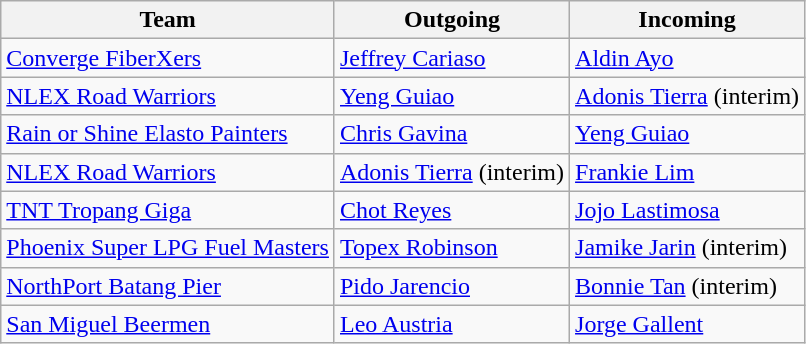<table class="wikitable">
<tr>
<th>Team</th>
<th>Outgoing</th>
<th>Incoming</th>
</tr>
<tr>
<td><a href='#'>Converge FiberXers</a></td>
<td><a href='#'>Jeffrey Cariaso</a></td>
<td><a href='#'>Aldin Ayo</a></td>
</tr>
<tr>
<td><a href='#'>NLEX Road Warriors</a></td>
<td><a href='#'>Yeng Guiao</a></td>
<td><a href='#'>Adonis Tierra</a> (interim)</td>
</tr>
<tr>
<td><a href='#'>Rain or Shine Elasto Painters</a></td>
<td><a href='#'>Chris Gavina</a></td>
<td><a href='#'>Yeng Guiao</a></td>
</tr>
<tr>
<td><a href='#'>NLEX Road Warriors</a></td>
<td><a href='#'>Adonis Tierra</a> (interim)</td>
<td><a href='#'>Frankie Lim</a></td>
</tr>
<tr>
<td><a href='#'>TNT Tropang Giga</a></td>
<td><a href='#'>Chot Reyes</a></td>
<td><a href='#'>Jojo Lastimosa</a></td>
</tr>
<tr>
<td><a href='#'>Phoenix Super LPG Fuel Masters</a></td>
<td><a href='#'>Topex Robinson</a></td>
<td><a href='#'>Jamike Jarin</a> (interim)</td>
</tr>
<tr>
<td><a href='#'>NorthPort Batang Pier</a></td>
<td><a href='#'>Pido Jarencio</a></td>
<td><a href='#'>Bonnie Tan</a> (interim)</td>
</tr>
<tr>
<td><a href='#'>San Miguel Beermen</a></td>
<td><a href='#'>Leo Austria</a></td>
<td><a href='#'>Jorge Gallent</a></td>
</tr>
</table>
